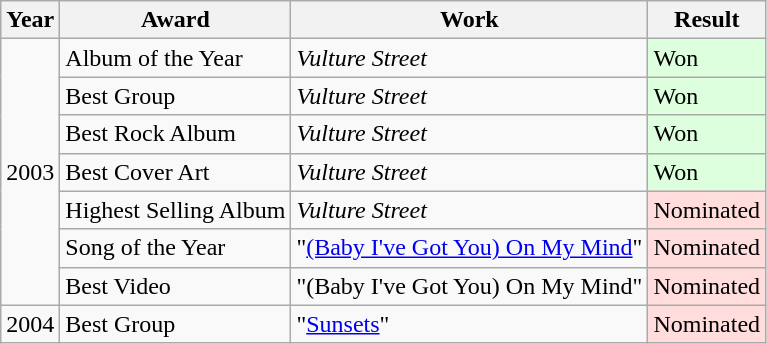<table class="wikitable">
<tr>
<th style="text-align:center;">Year</th>
<th style="text-align:center;">Award</th>
<th style="text-align:center;">Work</th>
<th style="text-align:center;">Result</th>
</tr>
<tr>
<td rowspan=7>2003</td>
<td>Album of the Year</td>
<td><em>Vulture Street</em></td>
<td style="background:#dfd;">Won</td>
</tr>
<tr>
<td>Best Group</td>
<td><em>Vulture Street</em></td>
<td style="background:#dfd;">Won</td>
</tr>
<tr>
<td>Best Rock Album</td>
<td><em>Vulture Street</em></td>
<td style="background:#dfd;">Won</td>
</tr>
<tr>
<td>Best Cover Art</td>
<td><em>Vulture Street</em></td>
<td style="background:#dfd;">Won</td>
</tr>
<tr>
<td>Highest Selling Album</td>
<td><em>Vulture Street</em></td>
<td style="background:#fdd;">Nominated</td>
</tr>
<tr>
<td>Song of the Year</td>
<td>"<a href='#'>(Baby I've Got You) On My Mind</a>"</td>
<td style="background:#fdd;">Nominated</td>
</tr>
<tr>
<td>Best Video</td>
<td>"(Baby I've Got You) On My Mind"</td>
<td style="background:#fdd;">Nominated</td>
</tr>
<tr>
<td>2004</td>
<td>Best Group</td>
<td>"<a href='#'>Sunsets</a>"</td>
<td style="background:#fdd;">Nominated</td>
</tr>
</table>
